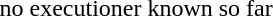<table>
<tr>
<td></td>
<td>no executioner known so far</td>
</tr>
</table>
